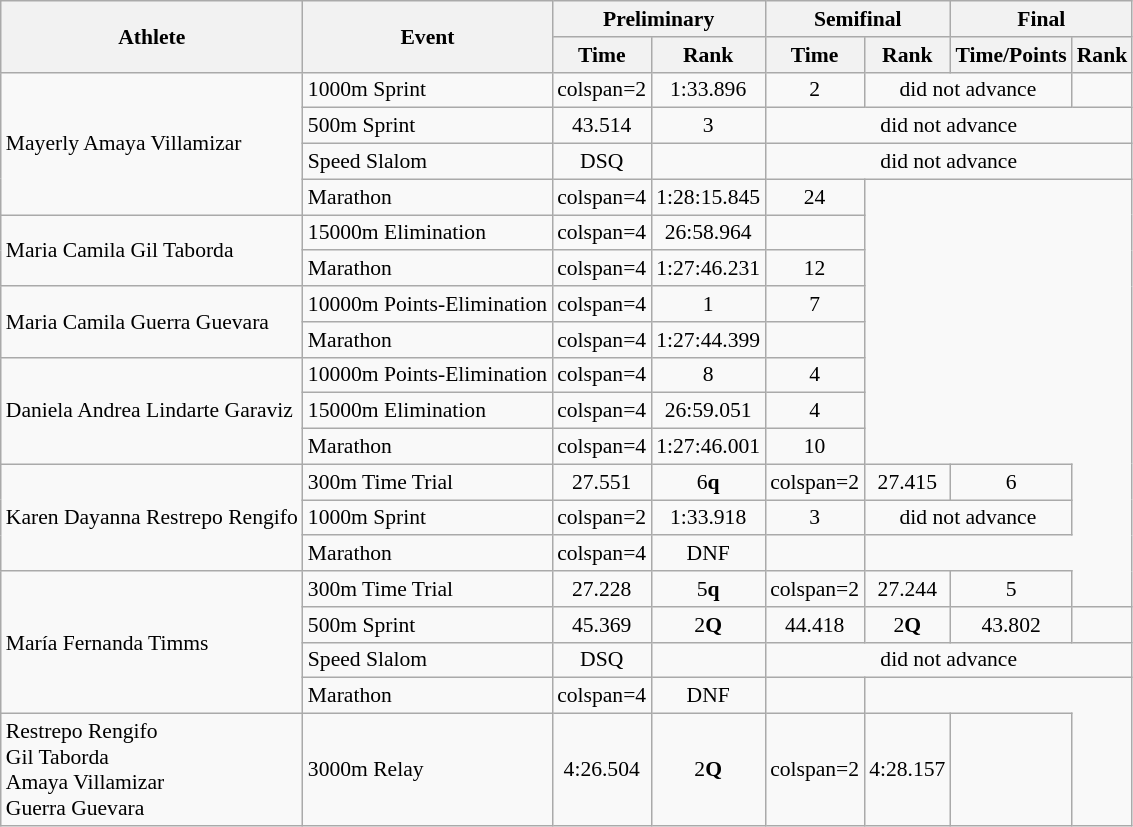<table class="wikitable" border="1" style="font-size:90%">
<tr>
<th rowspan=2>Athlete</th>
<th rowspan=2>Event</th>
<th colspan=2>Preliminary</th>
<th colspan=2>Semifinal</th>
<th colspan=2>Final</th>
</tr>
<tr>
<th>Time</th>
<th>Rank</th>
<th>Time</th>
<th>Rank</th>
<th>Time/Points</th>
<th>Rank</th>
</tr>
<tr align=center>
<td align=left rowspan=4>Mayerly Amaya Villamizar</td>
<td align=left>1000m Sprint</td>
<td>colspan=2 </td>
<td>1:33.896</td>
<td>2</td>
<td colspan=2>did not advance</td>
</tr>
<tr align=center>
<td align=left>500m Sprint</td>
<td>43.514</td>
<td>3</td>
<td colspan=4>did not advance</td>
</tr>
<tr align=center>
<td align=left>Speed Slalom</td>
<td>DSQ</td>
<td></td>
<td colspan=4>did not advance</td>
</tr>
<tr align=center>
<td align=left>Marathon</td>
<td>colspan=4 </td>
<td>1:28:15.845</td>
<td>24</td>
</tr>
<tr align=center>
<td align=left rowspan=2>Maria Camila Gil Taborda</td>
<td align=left>15000m Elimination</td>
<td>colspan=4 </td>
<td>26:58.964</td>
<td></td>
</tr>
<tr align=center>
<td align=left>Marathon</td>
<td>colspan=4 </td>
<td>1:27:46.231</td>
<td>12</td>
</tr>
<tr align=center>
<td align=left rowspan=2>Maria Camila Guerra Guevara</td>
<td align=left>10000m Points-Elimination</td>
<td>colspan=4 </td>
<td>1</td>
<td>7</td>
</tr>
<tr align=center>
<td align=left>Marathon</td>
<td>colspan=4 </td>
<td>1:27:44.399</td>
<td></td>
</tr>
<tr align=center>
<td align=left rowspan=3>Daniela Andrea Lindarte Garaviz</td>
<td align=left>10000m Points-Elimination</td>
<td>colspan=4 </td>
<td>8</td>
<td>4</td>
</tr>
<tr align=center>
<td align=left>15000m Elimination</td>
<td>colspan=4 </td>
<td>26:59.051</td>
<td>4</td>
</tr>
<tr align=center>
<td align=left>Marathon</td>
<td>colspan=4 </td>
<td>1:27:46.001</td>
<td>10</td>
</tr>
<tr align=center>
<td align=left rowspan=3>Karen Dayanna Restrepo Rengifo</td>
<td align=left>300m Time Trial</td>
<td>27.551</td>
<td>6<strong>q</strong></td>
<td>colspan=2 </td>
<td>27.415</td>
<td>6</td>
</tr>
<tr align=center>
<td align=left>1000m Sprint</td>
<td>colspan=2 </td>
<td>1:33.918</td>
<td>3</td>
<td colspan=2>did not advance</td>
</tr>
<tr align=center>
<td align=left>Marathon</td>
<td>colspan=4 </td>
<td>DNF</td>
<td></td>
</tr>
<tr align=center>
<td align=left rowspan=4>María Fernanda Timms</td>
<td align=left>300m Time Trial</td>
<td>27.228</td>
<td>5<strong>q</strong></td>
<td>colspan=2 </td>
<td>27.244</td>
<td>5</td>
</tr>
<tr align=center>
<td align=left>500m Sprint</td>
<td>45.369</td>
<td>2<strong>Q</strong></td>
<td>44.418</td>
<td>2<strong>Q</strong></td>
<td>43.802</td>
<td></td>
</tr>
<tr align=center>
<td align=left>Speed Slalom</td>
<td>DSQ</td>
<td></td>
<td colspan=4>did not advance</td>
</tr>
<tr align=center>
<td align=left>Marathon</td>
<td>colspan=4 </td>
<td>DNF</td>
<td></td>
</tr>
<tr align=center>
<td align=left>Restrepo Rengifo<br>Gil Taborda<br>Amaya Villamizar<br>Guerra Guevara</td>
<td align=left>3000m Relay</td>
<td>4:26.504</td>
<td>2<strong>Q</strong></td>
<td>colspan=2 </td>
<td>4:28.157</td>
<td></td>
</tr>
</table>
